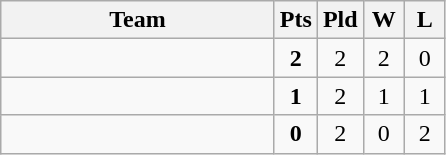<table class=wikitable style="text-align:center">
<tr>
<th width=175>Team</th>
<th width=20>Pts</th>
<th width=20>Pld</th>
<th width=20>W</th>
<th width=20>L</th>
</tr>
<tr>
<td style="text-align:left"></td>
<td><strong>2</strong></td>
<td>2</td>
<td>2</td>
<td>0</td>
</tr>
<tr>
<td style="text-align:left"></td>
<td><strong>1</strong></td>
<td>2</td>
<td>1</td>
<td>1</td>
</tr>
<tr>
<td style="text-align:left"></td>
<td><strong>0</strong></td>
<td>2</td>
<td>0</td>
<td>2</td>
</tr>
</table>
